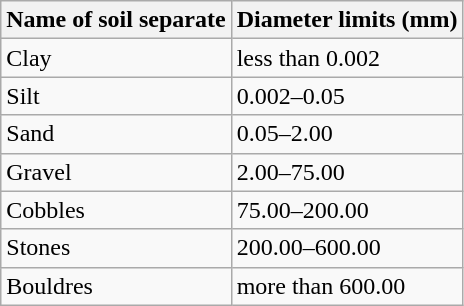<table class="wikitable">
<tr>
<th>Name of soil separate</th>
<th>Diameter limits (mm)</th>
</tr>
<tr>
<td>Clay</td>
<td>less than 0.002</td>
</tr>
<tr>
<td>Silt</td>
<td>0.002–0.05</td>
</tr>
<tr>
<td>Sand</td>
<td>0.05–2.00</td>
</tr>
<tr>
<td>Gravel</td>
<td>2.00–75.00</td>
</tr>
<tr>
<td>Cobbles</td>
<td>75.00–200.00</td>
</tr>
<tr>
<td>Stones</td>
<td>200.00–600.00</td>
</tr>
<tr>
<td>Bouldres</td>
<td>more than 600.00</td>
</tr>
</table>
